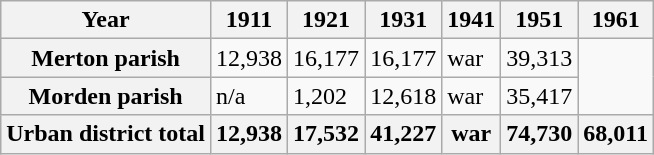<table class="wikitable">
<tr>
<th>Year</th>
<th>1911</th>
<th>1921</th>
<th>1931</th>
<th>1941</th>
<th>1951</th>
<th>1961</th>
</tr>
<tr>
<th>Merton parish</th>
<td>12,938</td>
<td>16,177</td>
<td>16,177</td>
<td>war</td>
<td>39,313</td>
</tr>
<tr>
<th>Morden parish</th>
<td>n/a</td>
<td>1,202</td>
<td>12,618</td>
<td>war</td>
<td>35,417</td>
</tr>
<tr>
<th>Urban district total</th>
<th>12,938</th>
<th>17,532</th>
<th>41,227</th>
<th>war</th>
<th>74,730</th>
<th>68,011</th>
</tr>
</table>
